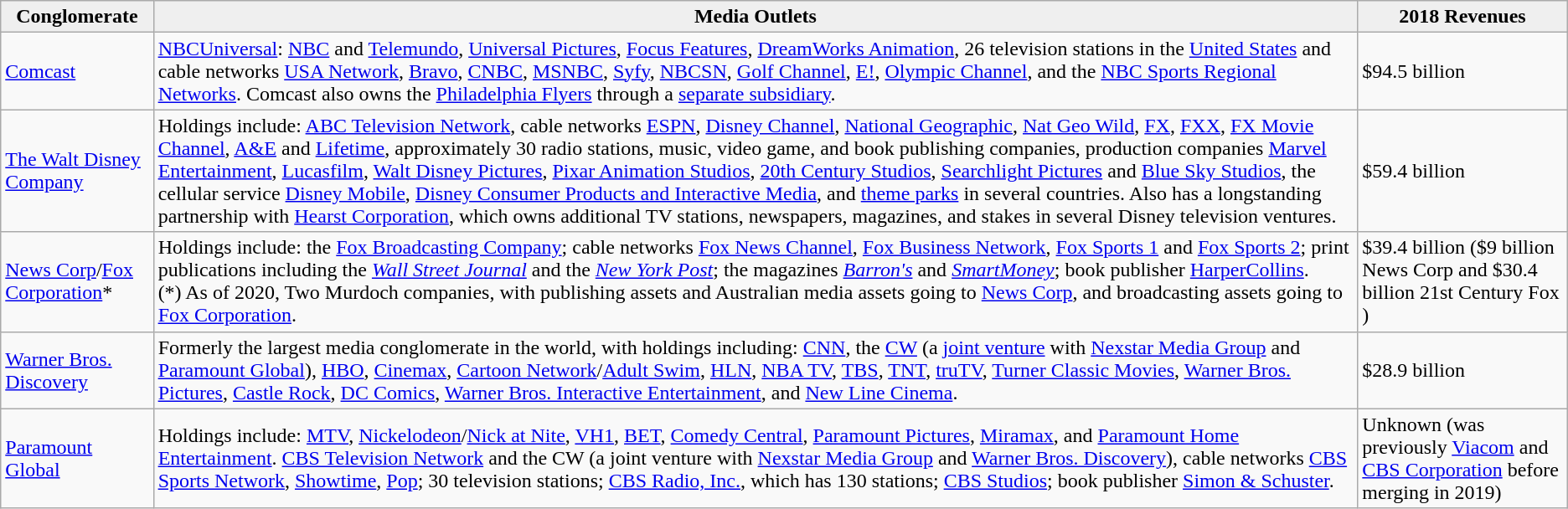<table class="wikitable sortable" align="center">
<tr>
<th scope="col" style="background:#efefef;">Conglomerate</th>
<th scope="col" style="background:#efefef;">Media Outlets</th>
<th scope="col" style="background:#efefef;">2018 Revenues</th>
</tr>
<tr>
<td><a href='#'>Comcast</a></td>
<td><a href='#'>NBCUniversal</a>: <a href='#'>NBC</a> and <a href='#'>Telemundo</a>, <a href='#'>Universal Pictures</a>, <a href='#'>Focus Features</a>, <a href='#'>DreamWorks Animation</a>, 26 television stations in the <a href='#'>United States</a> and cable networks <a href='#'>USA Network</a>, <a href='#'>Bravo</a>, <a href='#'>CNBC</a>, <a href='#'>MSNBC</a>, <a href='#'>Syfy</a>, <a href='#'>NBCSN</a>, <a href='#'>Golf Channel</a>, <a href='#'>E!</a>, <a href='#'>Olympic Channel</a>, and the <a href='#'>NBC Sports Regional Networks</a>.  Comcast also owns the <a href='#'>Philadelphia Flyers</a> through a <a href='#'>separate subsidiary</a>.</td>
<td>$94.5 billion </td>
</tr>
<tr>
<td><a href='#'>The Walt Disney Company</a></td>
<td>Holdings include: <a href='#'>ABC Television Network</a>, cable networks <a href='#'>ESPN</a>, <a href='#'>Disney Channel</a>, <a href='#'>National Geographic</a>, <a href='#'>Nat Geo Wild</a>, <a href='#'>FX</a>, <a href='#'>FXX</a>, <a href='#'>FX Movie Channel</a>, <a href='#'>A&E</a> and <a href='#'>Lifetime</a>, approximately 30 radio stations, music, video game, and book publishing companies, production companies <a href='#'>Marvel Entertainment</a>, <a href='#'>Lucasfilm</a>, <a href='#'>Walt Disney Pictures</a>, <a href='#'>Pixar Animation Studios</a>, <a href='#'>20th Century Studios</a>, <a href='#'>Searchlight Pictures</a> and <a href='#'>Blue Sky Studios</a>, the cellular service <a href='#'>Disney Mobile</a>, <a href='#'>Disney Consumer Products and Interactive Media</a>, and <a href='#'>theme parks</a> in several countries. Also has a longstanding partnership with <a href='#'>Hearst Corporation</a>, which owns additional TV stations, newspapers, magazines, and stakes in several Disney television ventures.</td>
<td>$59.4 billion </td>
</tr>
<tr>
<td><a href='#'>News Corp</a>/<a href='#'>Fox Corporation</a>*</td>
<td>Holdings include: the <a href='#'>Fox Broadcasting Company</a>; cable networks <a href='#'>Fox News Channel</a>, <a href='#'>Fox Business Network</a>, <a href='#'>Fox Sports 1</a> and <a href='#'>Fox Sports 2</a>; print publications including the <em><a href='#'>Wall Street Journal</a></em> and the <em><a href='#'>New York Post</a></em>; the magazines <em><a href='#'>Barron's</a></em> and <em><a href='#'>SmartMoney</a></em>; book publisher <a href='#'>HarperCollins</a>.<br>(*) As of 2020, Two Murdoch companies, with publishing assets and Australian media assets going to <a href='#'>News Corp</a>, and broadcasting assets going to <a href='#'>Fox Corporation</a>.</td>
<td>$39.4 billion ($9 billion News Corp  and $30.4 billion 21st Century Fox )</td>
</tr>
<tr>
<td><a href='#'>Warner Bros. Discovery</a></td>
<td>Formerly the largest media conglomerate in the world, with holdings including: <a href='#'>CNN</a>, the <a href='#'>CW</a> (a <a href='#'>joint venture</a> with <a href='#'>Nexstar Media Group</a> and <a href='#'>Paramount Global</a>), <a href='#'>HBO</a>, <a href='#'>Cinemax</a>, <a href='#'>Cartoon Network</a>/<a href='#'>Adult Swim</a>, <a href='#'>HLN</a>, <a href='#'>NBA TV</a>, <a href='#'>TBS</a>, <a href='#'>TNT</a>, <a href='#'>truTV</a>, <a href='#'>Turner Classic Movies</a>, <a href='#'>Warner Bros. Pictures</a>, <a href='#'>Castle Rock</a>, <a href='#'>DC Comics</a>, <a href='#'>Warner Bros. Interactive Entertainment</a>, and <a href='#'>New Line Cinema</a>.</td>
<td>$28.9 billion </td>
</tr>
<tr>
<td><a href='#'>Paramount Global</a></td>
<td>Holdings include: <a href='#'>MTV</a>, <a href='#'>Nickelodeon</a>/<a href='#'>Nick at Nite</a>, <a href='#'>VH1</a>, <a href='#'>BET</a>, <a href='#'>Comedy Central</a>, <a href='#'>Paramount Pictures</a>, <a href='#'>Miramax</a>, and <a href='#'>Paramount Home Entertainment</a>. <a href='#'>CBS Television Network</a> and the CW (a joint venture with <a href='#'>Nexstar Media Group</a> and <a href='#'>Warner Bros. Discovery</a>), cable networks <a href='#'>CBS Sports Network</a>, <a href='#'>Showtime</a>, <a href='#'>Pop</a>; 30 television stations; <a href='#'>CBS Radio, Inc.</a>, which has 130 stations; <a href='#'>CBS Studios</a>; book publisher <a href='#'>Simon & Schuster</a>.</td>
<td>Unknown (was previously <a href='#'>Viacom</a> and <a href='#'>CBS Corporation</a> before merging in 2019)</td>
</tr>
</table>
